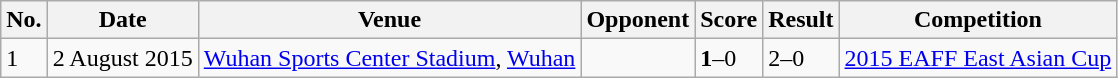<table class="wikitable">
<tr>
<th>No.</th>
<th>Date</th>
<th>Venue</th>
<th>Opponent</th>
<th>Score</th>
<th>Result</th>
<th>Competition</th>
</tr>
<tr>
<td>1</td>
<td>2 August 2015</td>
<td><a href='#'>Wuhan Sports Center Stadium</a>, <a href='#'>Wuhan</a></td>
<td></td>
<td><strong>1</strong>–0</td>
<td>2–0</td>
<td><a href='#'>2015 EAFF East Asian Cup</a></td>
</tr>
</table>
